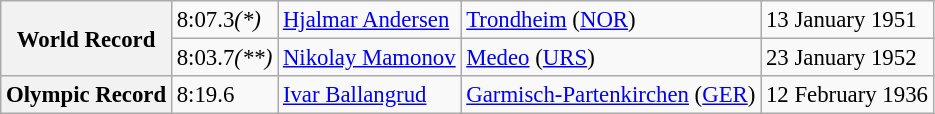<table class="wikitable" style="font-size:95%;">
<tr>
<th rowspan=2>World Record</th>
<td>8:07.3<em>(*)</em></td>
<td> <a href='#'>Hjalmar Andersen</a></td>
<td><a href='#'>Trondheim</a> (<a href='#'>NOR</a>)</td>
<td>13 January 1951</td>
</tr>
<tr>
<td>8:03.7<em>(**)</em></td>
<td> <a href='#'>Nikolay Mamonov</a></td>
<td><a href='#'>Medeo</a> (<a href='#'>URS</a>)</td>
<td>23 January 1952</td>
</tr>
<tr>
<th>Olympic Record</th>
<td>8:19.6</td>
<td> <a href='#'>Ivar Ballangrud</a></td>
<td><a href='#'>Garmisch-Partenkirchen</a> (<a href='#'>GER</a>)</td>
<td>12 February 1936</td>
</tr>
</table>
